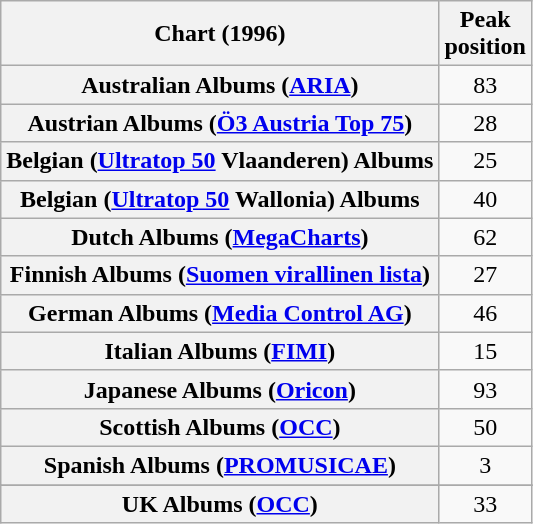<table class="wikitable sortable plainrowheaders">
<tr>
<th scope="col">Chart (1996)</th>
<th scope="col">Peak<br>position</th>
</tr>
<tr>
<th scope="row">Australian Albums (<a href='#'>ARIA</a>)</th>
<td style="text-align:center;">83</td>
</tr>
<tr>
<th scope="row">Austrian Albums (<a href='#'>Ö3 Austria Top 75</a>)</th>
<td align="center">28</td>
</tr>
<tr>
<th scope="row">Belgian (<a href='#'>Ultratop 50</a> Vlaanderen) Albums</th>
<td align="center">25</td>
</tr>
<tr>
<th scope="row">Belgian (<a href='#'>Ultratop 50</a> Wallonia) Albums</th>
<td align="center">40</td>
</tr>
<tr>
<th scope="row">Dutch Albums (<a href='#'>MegaCharts</a>)</th>
<td align="center">62</td>
</tr>
<tr>
<th scope="row">Finnish Albums (<a href='#'>Suomen virallinen lista</a>)</th>
<td align="center">27</td>
</tr>
<tr>
<th scope="row">German Albums (<a href='#'>Media Control AG</a>)</th>
<td align="center">46</td>
</tr>
<tr>
<th scope="row">Italian Albums (<a href='#'>FIMI</a>)</th>
<td style="text-align:center;">15</td>
</tr>
<tr>
<th scope="row">Japanese Albums (<a href='#'>Oricon</a>)</th>
<td style="text-align:center;">93</td>
</tr>
<tr>
<th scope="row">Scottish Albums (<a href='#'>OCC</a>)</th>
<td style="text-align:center;">50</td>
</tr>
<tr>
<th scope="row">Spanish Albums (<a href='#'>PROMUSICAE</a>)</th>
<td align="center">3</td>
</tr>
<tr>
</tr>
<tr>
<th scope="row">UK Albums (<a href='#'>OCC</a>)</th>
<td style="text-align:center;">33</td>
</tr>
</table>
